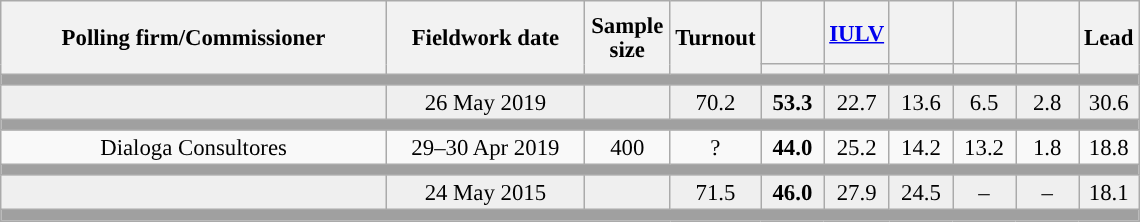<table class="wikitable collapsible collapsed" style="text-align:center; font-size:95%; line-height:16px;">
<tr style="height:42px;">
<th style="width:250px;" rowspan="2">Polling firm/Commissioner</th>
<th style="width:125px;" rowspan="2">Fieldwork date</th>
<th style="width:50px;" rowspan="2">Sample size</th>
<th style="width:45px;" rowspan="2">Turnout</th>
<th style="width:35px;"></th>
<th style="width:35px;"><a href='#'>IULV</a></th>
<th style="width:35px;"></th>
<th style="width:35px;"></th>
<th style="width:35px;"></th>
<th style="width:30px;" rowspan="2">Lead</th>
</tr>
<tr>
<th style="color:inherit;background:"></th>
<th style="color:inherit;background:"></th>
<th style="color:inherit;background:"></th>
<th style="color:inherit;background:"></th>
<th style="color:inherit;background:"></th>
</tr>
<tr>
<td colspan="10" style="background:#A0A0A0"></td>
</tr>
<tr style="background:#EFEFEF;">
<td><strong></strong></td>
<td>26 May 2019</td>
<td></td>
<td>70.2</td>
<td><strong>53.3</strong><br></td>
<td>22.7<br></td>
<td>13.6<br></td>
<td>6.5<br></td>
<td>2.8<br></td>
<td style="background:">30.6</td>
</tr>
<tr>
<td colspan="10" style="background:#A0A0A0"></td>
</tr>
<tr>
<td>Dialoga Consultores</td>
<td>29–30 Apr 2019</td>
<td>400</td>
<td>?</td>
<td><strong>44.0</strong><br></td>
<td>25.2<br></td>
<td>14.2<br></td>
<td>13.2<br></td>
<td>1.8<br></td>
<td style="background:">18.8</td>
</tr>
<tr>
<td colspan="10" style="background:#A0A0A0"></td>
</tr>
<tr style="background:#EFEFEF;">
<td><strong></strong></td>
<td>24 May 2015</td>
<td></td>
<td>71.5</td>
<td><strong>46.0</strong><br></td>
<td>27.9<br></td>
<td>24.5<br></td>
<td>–</td>
<td>–</td>
<td style="background:">18.1</td>
</tr>
<tr>
<td colspan="10" style="background:#A0A0A0"></td>
</tr>
</table>
